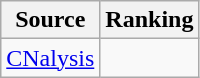<table class="wikitable" style="text-align:center">
<tr>
<th>Source</th>
<th>Ranking</th>
</tr>
<tr>
<td align=left><a href='#'>CNalysis</a></td>
<td></td>
</tr>
</table>
